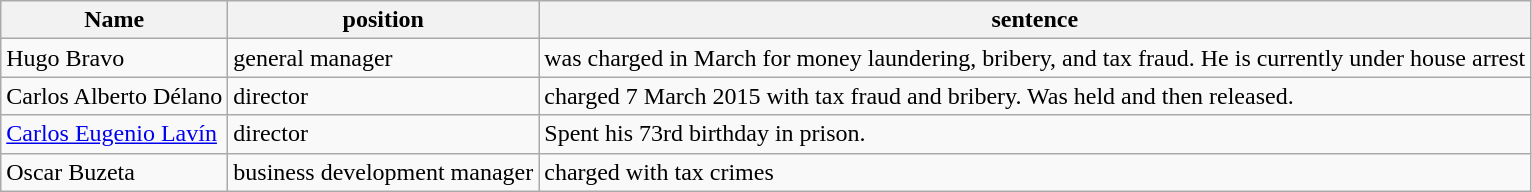<table class="wikitable">
<tr>
<th>Name</th>
<th>position</th>
<th>sentence</th>
</tr>
<tr>
<td>Hugo Bravo</td>
<td>general manager</td>
<td>was charged in March for money laundering, bribery, and tax fraud.  He is currently under house arrest</td>
</tr>
<tr>
<td>Carlos Alberto Délano</td>
<td>director</td>
<td>charged 7 March 2015 with tax fraud and bribery.  Was held and then released.</td>
</tr>
<tr>
<td><a href='#'>Carlos Eugenio Lavín</a></td>
<td>director</td>
<td>Spent his 73rd birthday in prison.</td>
</tr>
<tr>
<td>Oscar Buzeta</td>
<td>business development manager</td>
<td>charged with tax crimes</td>
</tr>
</table>
